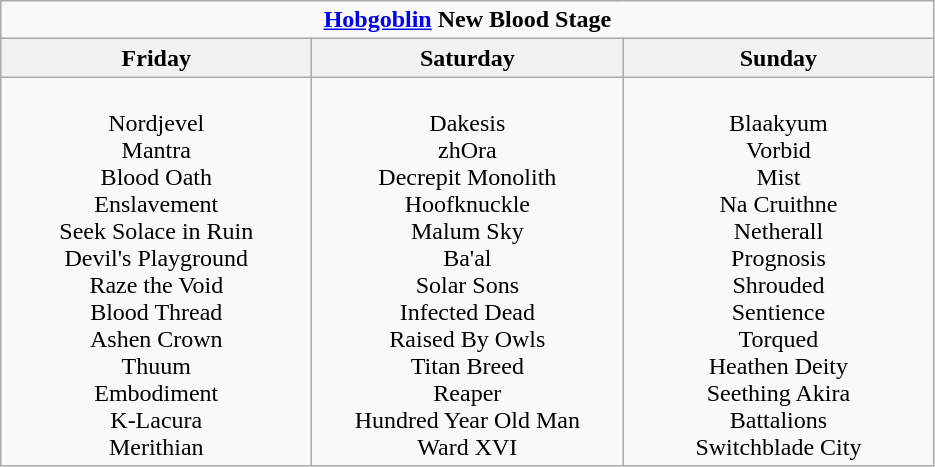<table class="wikitable">
<tr>
<td colspan="3" align="center"><strong><a href='#'>Hobgoblin</a> New Blood Stage</strong></td>
</tr>
<tr>
<th>Friday</th>
<th>Saturday</th>
<th>Sunday</th>
</tr>
<tr>
<td align="center" valign="top" width="200"><br>Nordjevel<br>
Mantra<br>
Blood Oath<br>
Enslavement<br>
Seek Solace in Ruin<br>
Devil's Playground<br>
Raze the Void<br>
Blood Thread<br>
Ashen Crown<br>
Thuum<br>
Embodiment<br>
K-Lacura<br>
Merithian</td>
<td align="center" valign="top" width="200"><br>Dakesis<br>
zhOra<br>
Decrepit Monolith<br>
Hoofknuckle<br>
Malum Sky<br>
Ba'al<br>
Solar Sons<br>
Infected Dead<br>
Raised By Owls<br>
Titan Breed<br>
Reaper<br>
Hundred Year Old Man<br>
Ward XVI</td>
<td align="center" valign="top" width="200"><br>Blaakyum<br>
Vorbid<br>
Mist<br>
Na Cruithne<br>
Netherall<br>
Prognosis<br>
Shrouded<br>
Sentience<br>
Torqued<br>
Heathen Deity<br>
Seething Akira<br>
Battalions<br>
Switchblade City</td>
</tr>
</table>
